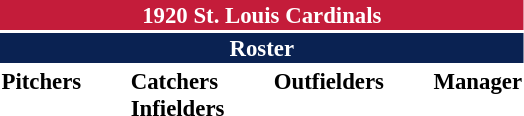<table class="toccolours" style="font-size: 95%;">
<tr>
<th colspan="10" style="background-color: #c41c3a; color: white; text-align: center;">1920 St. Louis Cardinals</th>
</tr>
<tr>
<td colspan="10" style="background-color: #0a2252; color: white; text-align: center;"><strong>Roster</strong></td>
</tr>
<tr>
<td valign="top"><strong>Pitchers</strong><br>













</td>
<td width="25px"></td>
<td valign="top"><strong>Catchers</strong><br>





<strong>Infielders</strong>




</td>
<td width="25px"></td>
<td valign="top"><strong>Outfielders</strong><br>






</td>
<td width="25px"></td>
<td valign="top"><strong>Manager</strong><br></td>
</tr>
</table>
